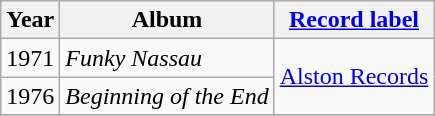<table class="wikitable" style=text-align:center;>
<tr>
<th>Year</th>
<th>Album</th>
<th><a href='#'>Record label</a></th>
</tr>
<tr>
<td>1971</td>
<td align=left><em>Funky Nassau</em></td>
<td rowspan="2"><a href='#'>Alston Records</a></td>
</tr>
<tr>
<td>1976</td>
<td align=left><em>Beginning of the End</em></td>
</tr>
<tr>
</tr>
</table>
